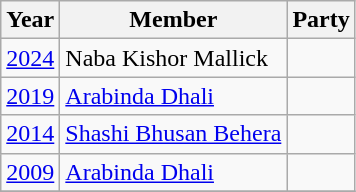<table class="wikitable sortable">
<tr>
<th>Year</th>
<th>Member</th>
<th colspan=2>Party</th>
</tr>
<tr>
<td><a href='#'>2024</a></td>
<td>Naba Kishor Mallick</td>
<td></td>
</tr>
<tr>
<td><a href='#'>2019</a></td>
<td><a href='#'>Arabinda Dhali</a></td>
<td></td>
</tr>
<tr>
<td><a href='#'>2014</a></td>
<td><a href='#'>Shashi Bhusan Behera</a></td>
<td></td>
</tr>
<tr>
<td><a href='#'>2009</a></td>
<td><a href='#'>Arabinda Dhali</a></td>
<td></td>
</tr>
<tr>
</tr>
</table>
